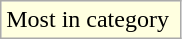<table class="wikitable">
<tr>
<td style="background:#ffffe0;">Most in category </td>
</tr>
</table>
